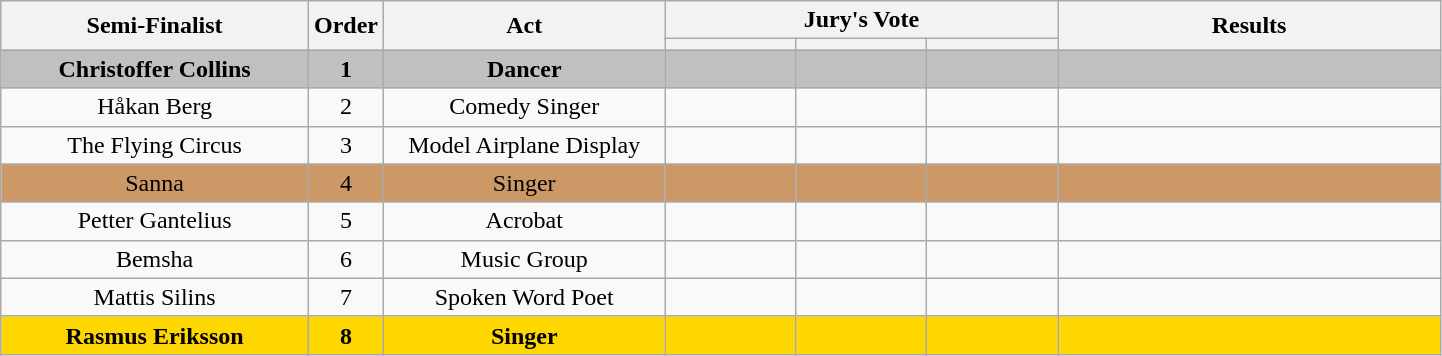<table class="wikitable plainrowheaders sortable" style="text-align:center" width="76%;">
<tr>
<th scope="col" rowspan="2" class="unsortable" style="width:17em;">Semi-Finalist</th>
<th scope="col" rowspan="2" style="width:1em;">Order</th>
<th scope="col" rowspan="2" class="unsortable" style="width:16em;">Act</th>
<th scope="col" colspan="3" class="unsortable" style="width:24em;">Jury's Vote</th>
<th scope="col" rowspan="2" style="width:23em;">Results</th>
</tr>
<tr>
<th scope="col" class="unsortable" style="width:6em;"></th>
<th scope="col" class="unsortable" style="width:6em;"></th>
<th scope="col" class="unsortable" style="width:6em;"></th>
</tr>
<tr style="background:silver;">
<td><strong>Christoffer Collins</strong></td>
<td><strong>1</strong></td>
<td><strong>Dancer</strong></td>
<td style="text-align:center;"></td>
<td style="text-align:center;"></td>
<td style="text-align:center;"></td>
<td><strong></strong></td>
</tr>
<tr>
<td>Håkan Berg</td>
<td>2</td>
<td>Comedy Singer</td>
<td style="text-align:center;"></td>
<td style="text-align:center;"></td>
<td style="text-align:center;"></td>
<td></td>
</tr>
<tr>
<td>The Flying Circus</td>
<td>3</td>
<td>Model Airplane Display</td>
<td style="text-align:center;"></td>
<td style="text-align:center;"></td>
<td style="text-align:center;"></td>
<td></td>
</tr>
<tr style="background:#c96;">
<td>Sanna</td>
<td>4</td>
<td>Singer</td>
<td style="text-align:center;"></td>
<td style="text-align:center;"></td>
<td style="text-align:center;"></td>
<td><strong></strong></td>
</tr>
<tr>
<td>Petter Gantelius</td>
<td>5</td>
<td>Acrobat</td>
<td style="text-align:center;"></td>
<td style="text-align:center;"></td>
<td style="text-align:center;"></td>
<td></td>
</tr>
<tr>
<td>Bemsha</td>
<td>6</td>
<td>Music Group</td>
<td style="text-align:center;"></td>
<td style="text-align:center;"></td>
<td style="text-align:center;"></td>
<td></td>
</tr>
<tr>
<td>Mattis Silins</td>
<td>7</td>
<td>Spoken Word Poet</td>
<td style="text-align:center;"></td>
<td style="text-align:center;"></td>
<td style="text-align:center;"></td>
<td></td>
</tr>
<tr style="background:gold;">
<td><strong>Rasmus Eriksson</strong></td>
<td><strong>8</strong></td>
<td><strong>Singer</strong></td>
<td style="text-align:center;"></td>
<td style="text-align:center;"></td>
<td style="text-align:center;"></td>
<td><strong></strong></td>
</tr>
</table>
